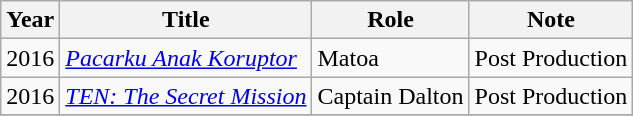<table class="wikitable sortable">
<tr>
<th>Year</th>
<th>Title</th>
<th>Role</th>
<th>Note</th>
</tr>
<tr>
<td>2016</td>
<td><em><a href='#'>Pacarku Anak Koruptor</a></em></td>
<td>Matoa</td>
<td>Post Production</td>
</tr>
<tr>
<td>2016</td>
<td><em><a href='#'>TEN: The Secret Mission</a></em></td>
<td>Captain Dalton</td>
<td>Post Production</td>
</tr>
<tr>
</tr>
</table>
